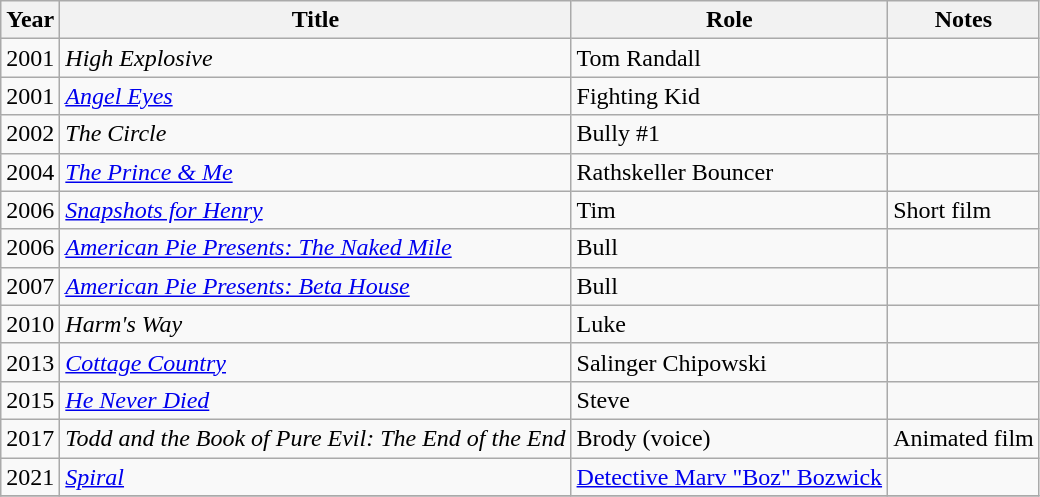<table class="wikitable sortable">
<tr>
<th>Year</th>
<th>Title</th>
<th>Role</th>
<th class="unsortable">Notes</th>
</tr>
<tr>
<td>2001</td>
<td><em>High Explosive</em></td>
<td>Tom Randall</td>
<td></td>
</tr>
<tr>
<td>2001</td>
<td><em><a href='#'>Angel Eyes</a></em></td>
<td>Fighting Kid</td>
<td></td>
</tr>
<tr>
<td>2002</td>
<td data-sort-value="Circle, The"><em>The Circle</em></td>
<td>Bully #1</td>
<td></td>
</tr>
<tr>
<td>2004</td>
<td data-sort-value="Prince & Me, The"><em><a href='#'>The Prince & Me</a></em></td>
<td>Rathskeller Bouncer</td>
<td></td>
</tr>
<tr>
<td>2006</td>
<td><em><a href='#'>Snapshots for Henry</a></em></td>
<td>Tim</td>
<td>Short film</td>
</tr>
<tr>
<td>2006</td>
<td><em><a href='#'>American Pie Presents: The Naked Mile</a></em></td>
<td>Bull</td>
<td></td>
</tr>
<tr>
<td>2007</td>
<td><em><a href='#'>American Pie Presents: Beta House</a></em></td>
<td>Bull</td>
<td></td>
</tr>
<tr>
<td>2010</td>
<td><em>Harm's Way</em></td>
<td>Luke</td>
<td></td>
</tr>
<tr>
<td>2013</td>
<td><em><a href='#'>Cottage Country</a></em></td>
<td>Salinger Chipowski</td>
<td></td>
</tr>
<tr>
<td>2015</td>
<td><em><a href='#'>He Never Died</a></em></td>
<td>Steve</td>
<td></td>
</tr>
<tr>
<td>2017</td>
<td><em>Todd and the Book of Pure Evil: The End of the End</em></td>
<td>Brody (voice)</td>
<td>Animated film</td>
</tr>
<tr>
<td>2021</td>
<td><em><a href='#'>Spiral</a></em></td>
<td><a href='#'>Detective Marv "Boz" Bozwick</a></td>
<td></td>
</tr>
<tr>
</tr>
</table>
